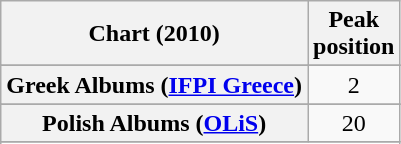<table class="wikitable sortable plainrowheaders">
<tr>
<th scope="col">Chart (2010)</th>
<th scope="col">Peak<br>position</th>
</tr>
<tr>
</tr>
<tr>
</tr>
<tr>
</tr>
<tr>
</tr>
<tr>
</tr>
<tr>
</tr>
<tr>
</tr>
<tr>
</tr>
<tr>
<th scope="row">Greek Albums (<a href='#'>IFPI Greece</a>)</th>
<td style="text-align:center;">2</td>
</tr>
<tr>
</tr>
<tr>
</tr>
<tr>
</tr>
<tr>
<th scope="row">Polish Albums (<a href='#'>OLiS</a>)</th>
<td style="text-align:center;">20</td>
</tr>
<tr>
</tr>
<tr>
</tr>
<tr>
</tr>
<tr>
</tr>
</table>
